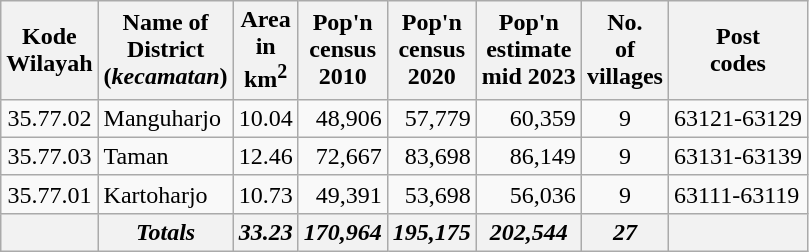<table class="sortable wikitable">
<tr>
<th>Kode <br>Wilayah</th>
<th>Name of<br>District<br>(<em>kecamatan</em>)</th>
<th>Area <br> in<br> km<sup>2</sup></th>
<th>Pop'n<br>census<br>2010</th>
<th>Pop'n<br>census<br>2020</th>
<th>Pop'n<br>estimate<br>mid 2023</th>
<th>No.<br>of<br>villages</th>
<th>Post<br>codes</th>
</tr>
<tr>
<td align="center">35.77.02</td>
<td>Manguharjo</td>
<td align="right">10.04</td>
<td align="right">48,906</td>
<td align="right">57,779</td>
<td align="right">60,359</td>
<td align="center">9</td>
<td>63121-63129</td>
</tr>
<tr>
<td align="center">35.77.03</td>
<td>Taman</td>
<td align="right">12.46</td>
<td align="right">72,667</td>
<td align="right">83,698</td>
<td align="right">86,149</td>
<td align="center">9</td>
<td>63131-63139</td>
</tr>
<tr>
<td align="center">35.77.01</td>
<td>Kartoharjo</td>
<td align="right">10.73</td>
<td align="right">49,391</td>
<td align="right">53,698</td>
<td align="right">56,036</td>
<td align="center">9</td>
<td>63111-63119</td>
</tr>
<tr>
<th></th>
<th><strong><em>Totals</em></strong></th>
<th align="right"><em>33.23</em></th>
<th align="right"><em>170,964</em></th>
<th align="right"><em>195,175</em></th>
<th align="right"><em>202,544</em></th>
<th align="center"><em>27</em></th>
<th></th>
</tr>
</table>
